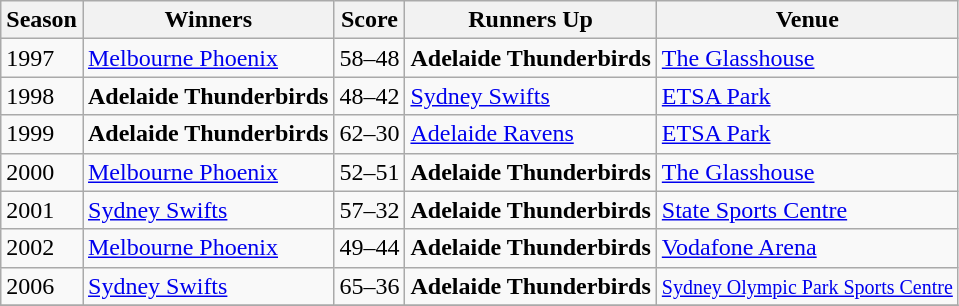<table class="wikitable collapsible">
<tr>
<th>Season</th>
<th>Winners</th>
<th>Score</th>
<th>Runners Up</th>
<th>Venue</th>
</tr>
<tr>
<td>1997</td>
<td><a href='#'>Melbourne Phoenix</a></td>
<td>58–48</td>
<td><strong>Adelaide Thunderbirds</strong></td>
<td><a href='#'>The Glasshouse</a></td>
</tr>
<tr>
<td>1998</td>
<td><strong>Adelaide Thunderbirds</strong></td>
<td>48–42</td>
<td><a href='#'>Sydney Swifts</a></td>
<td><a href='#'>ETSA Park</a></td>
</tr>
<tr>
<td>1999</td>
<td><strong>Adelaide Thunderbirds</strong></td>
<td>62–30</td>
<td><a href='#'>Adelaide Ravens</a></td>
<td><a href='#'>ETSA Park</a></td>
</tr>
<tr>
<td>2000</td>
<td><a href='#'>Melbourne Phoenix</a></td>
<td>52–51</td>
<td><strong>Adelaide Thunderbirds</strong></td>
<td><a href='#'>The Glasshouse</a></td>
</tr>
<tr>
<td>2001</td>
<td><a href='#'>Sydney Swifts</a></td>
<td>57–32</td>
<td><strong>Adelaide Thunderbirds</strong></td>
<td><a href='#'>State Sports Centre</a></td>
</tr>
<tr>
<td>2002</td>
<td><a href='#'>Melbourne Phoenix</a></td>
<td>49–44</td>
<td><strong>Adelaide Thunderbirds</strong></td>
<td><a href='#'>Vodafone Arena</a></td>
</tr>
<tr>
<td>2006</td>
<td><a href='#'>Sydney Swifts</a></td>
<td>65–36</td>
<td><strong>Adelaide Thunderbirds</strong></td>
<td><small><a href='#'>Sydney Olympic Park Sports Centre</a></small></td>
</tr>
<tr>
</tr>
</table>
